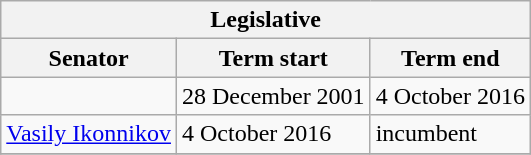<table class="wikitable sortable">
<tr>
<th colspan=3>Legislative</th>
</tr>
<tr>
<th>Senator</th>
<th>Term start</th>
<th>Term end</th>
</tr>
<tr>
<td></td>
<td>28 December 2001</td>
<td>4 October 2016</td>
</tr>
<tr>
<td><a href='#'>Vasily Ikonnikov</a></td>
<td>4 October 2016</td>
<td>incumbent</td>
</tr>
<tr>
</tr>
</table>
